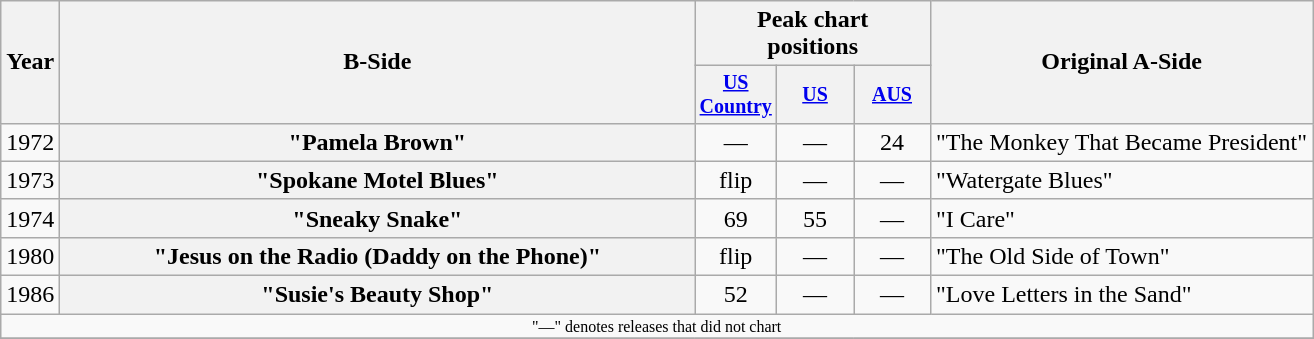<table class="wikitable plainrowheaders" style="text-align:center;">
<tr>
<th rowspan="2">Year</th>
<th rowspan="2" style="width:26em;">B-Side</th>
<th colspan="3">Peak chart<br>positions</th>
<th rowspan="2">Original A-Side</th>
</tr>
<tr style="font-size:smaller;">
<th width="45"><a href='#'>US Country</a></th>
<th width="45"><a href='#'>US</a></th>
<th width="45"><a href='#'>AUS</a></th>
</tr>
<tr>
<td>1972</td>
<th scope="row">"Pamela Brown"</th>
<td>—</td>
<td>—</td>
<td>24</td>
<td align="left">"The Monkey That Became President"</td>
</tr>
<tr>
<td>1973</td>
<th scope="row">"Spokane Motel Blues"</th>
<td>flip</td>
<td>—</td>
<td>—</td>
<td align="left">"Watergate Blues"</td>
</tr>
<tr>
<td>1974</td>
<th scope="row">"Sneaky Snake"</th>
<td>69</td>
<td>55</td>
<td>—</td>
<td align="left">"I Care"</td>
</tr>
<tr>
<td>1980</td>
<th scope="row">"Jesus on the Radio (Daddy on the Phone)"</th>
<td>flip</td>
<td>—</td>
<td>—</td>
<td align="left">"The Old Side of Town"</td>
</tr>
<tr>
<td>1986</td>
<th scope="row">"Susie's Beauty Shop"</th>
<td>52</td>
<td>—</td>
<td>—</td>
<td align="left">"Love Letters in the Sand"</td>
</tr>
<tr>
<td colspan="6" style="font-size: 8pt">"—" denotes releases that did not chart</td>
</tr>
<tr>
</tr>
</table>
